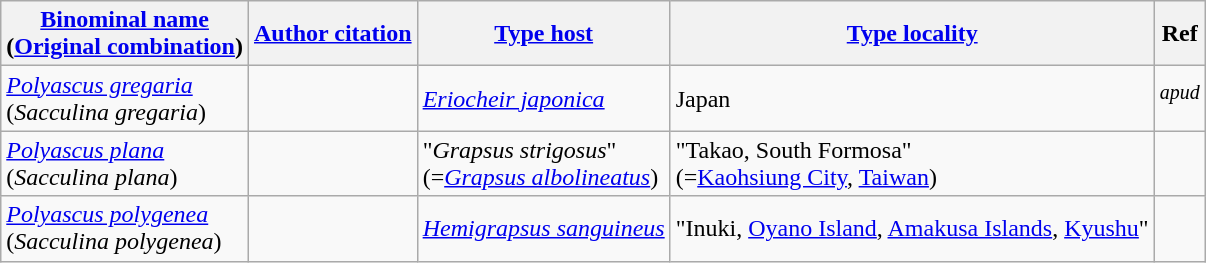<table class="wikitable">
<tr>
<th><a href='#'>Binominal name</a><br> (<a href='#'>Original combination</a>)</th>
<th><a href='#'>Author citation</a></th>
<th><a href='#'>Type host</a></th>
<th><a href='#'>Type locality</a></th>
<th>Ref</th>
</tr>
<tr>
<td><em><a href='#'>Polyascus gregaria</a></em><br> (<em>Sacculina gregaria</em>)</td>
<td></td>
<td><em><a href='#'>Eriocheir japonica</a></em></td>
<td>Japan</td>
<td><sup> <em>apud</em> </sup></td>
</tr>
<tr>
<td><em><a href='#'>Polyascus plana</a></em><br> (<em>Sacculina plana</em>)</td>
<td></td>
<td>"<em>Grapsus strigosus</em>"<br>(=<em><a href='#'>Grapsus albolineatus</a></em>)</td>
<td>"Takao, South Formosa"<br> (=<a href='#'>Kaohsiung City</a>, <a href='#'>Taiwan</a>)</td>
<td></td>
</tr>
<tr>
<td><em><a href='#'>Polyascus polygenea</a></em><br> (<em>Sacculina polygenea</em>)</td>
<td></td>
<td><em><a href='#'>Hemigrapsus sanguineus</a></em></td>
<td>"Inuki, <a href='#'>Oyano Island</a>, <a href='#'>Amakusa Islands</a>, <a href='#'>Kyushu</a>"</td>
<td></td>
</tr>
</table>
